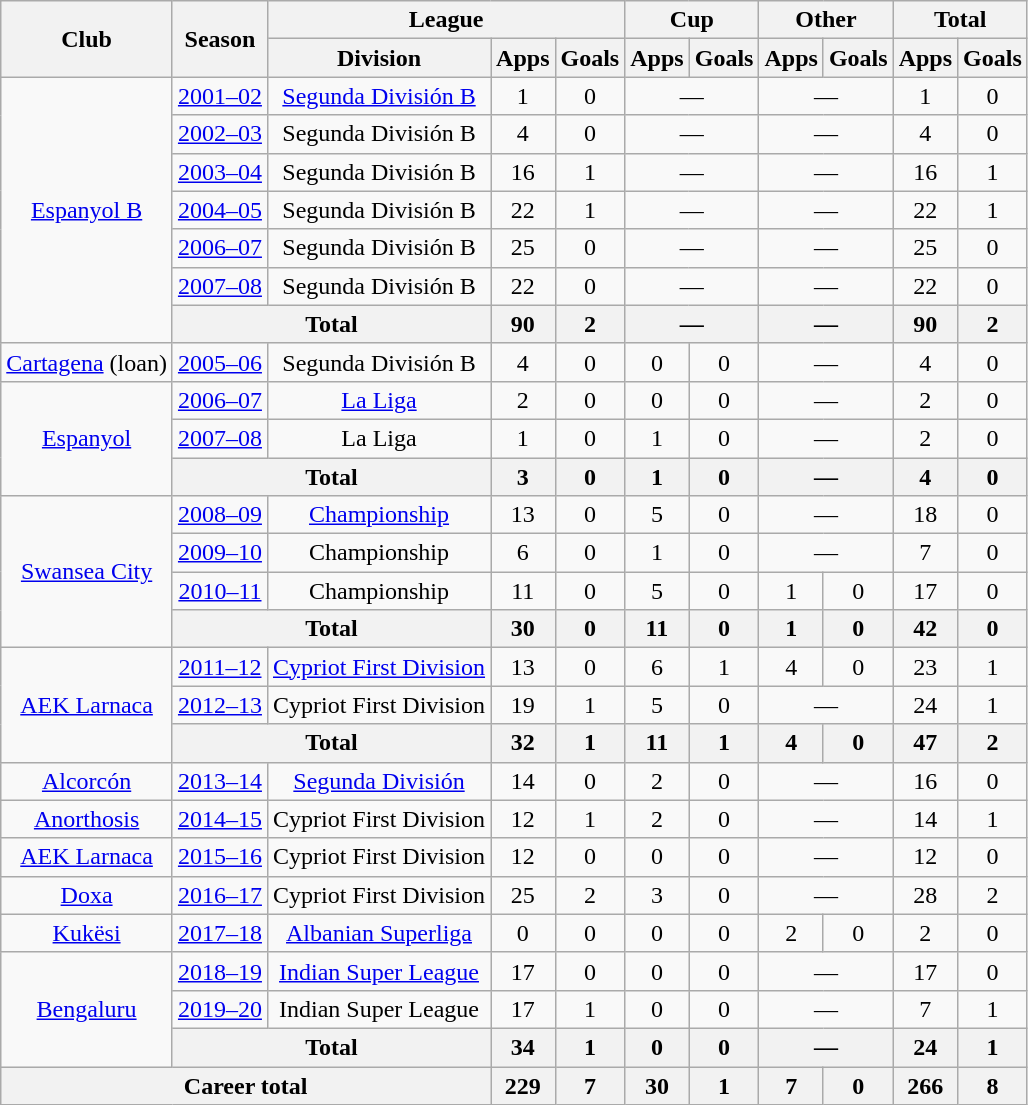<table class="wikitable" style="text-align: center;">
<tr>
<th rowspan="2">Club</th>
<th rowspan="2">Season</th>
<th colspan="3">League</th>
<th colspan="2">Cup</th>
<th colspan="2">Other</th>
<th colspan="2">Total</th>
</tr>
<tr>
<th>Division</th>
<th>Apps</th>
<th>Goals</th>
<th>Apps</th>
<th>Goals</th>
<th>Apps</th>
<th>Goals</th>
<th>Apps</th>
<th>Goals</th>
</tr>
<tr>
<td rowspan="7"><a href='#'>Espanyol B</a></td>
<td><a href='#'>2001–02</a></td>
<td><a href='#'>Segunda División B</a></td>
<td>1</td>
<td>0</td>
<td colspan="2">—</td>
<td colspan="2">—</td>
<td>1</td>
<td>0</td>
</tr>
<tr>
<td><a href='#'>2002–03</a></td>
<td>Segunda División B</td>
<td>4</td>
<td>0</td>
<td colspan="2">—</td>
<td colspan="2">—</td>
<td>4</td>
<td>0</td>
</tr>
<tr>
<td><a href='#'>2003–04</a></td>
<td>Segunda División B</td>
<td>16</td>
<td>1</td>
<td colspan="2">—</td>
<td colspan="2">—</td>
<td>16</td>
<td>1</td>
</tr>
<tr>
<td><a href='#'>2004–05</a></td>
<td>Segunda División B</td>
<td>22</td>
<td>1</td>
<td colspan="2">—</td>
<td colspan="2">—</td>
<td>22</td>
<td>1</td>
</tr>
<tr>
<td><a href='#'>2006–07</a></td>
<td>Segunda División B</td>
<td>25</td>
<td>0</td>
<td colspan="2">—</td>
<td colspan="2">—</td>
<td>25</td>
<td>0</td>
</tr>
<tr>
<td><a href='#'>2007–08</a></td>
<td>Segunda División B</td>
<td>22</td>
<td>0</td>
<td colspan="2">—</td>
<td colspan="2">—</td>
<td>22</td>
<td>0</td>
</tr>
<tr>
<th colspan="2">Total</th>
<th>90</th>
<th>2</th>
<th colspan="2">—</th>
<th colspan="2">—</th>
<th>90</th>
<th>2</th>
</tr>
<tr>
<td><a href='#'>Cartagena</a> (loan)</td>
<td><a href='#'>2005–06</a></td>
<td>Segunda División B</td>
<td>4</td>
<td>0</td>
<td>0</td>
<td>0</td>
<td colspan="2">—</td>
<td>4</td>
<td>0</td>
</tr>
<tr>
<td rowspan="3"><a href='#'>Espanyol</a></td>
<td><a href='#'>2006–07</a></td>
<td><a href='#'>La Liga</a></td>
<td>2</td>
<td>0</td>
<td>0</td>
<td>0</td>
<td colspan="2">—</td>
<td>2</td>
<td>0</td>
</tr>
<tr>
<td><a href='#'>2007–08</a></td>
<td>La Liga</td>
<td>1</td>
<td>0</td>
<td>1</td>
<td>0</td>
<td colspan="2">—</td>
<td>2</td>
<td>0</td>
</tr>
<tr>
<th colspan="2">Total</th>
<th>3</th>
<th>0</th>
<th>1</th>
<th>0</th>
<th colspan="2">—</th>
<th>4</th>
<th>0</th>
</tr>
<tr>
<td rowspan="4"><a href='#'>Swansea City</a></td>
<td><a href='#'>2008–09</a></td>
<td><a href='#'>Championship</a></td>
<td>13</td>
<td>0</td>
<td>5</td>
<td>0</td>
<td colspan="2">—</td>
<td>18</td>
<td>0</td>
</tr>
<tr>
<td><a href='#'>2009–10</a></td>
<td>Championship</td>
<td>6</td>
<td>0</td>
<td>1</td>
<td>0</td>
<td colspan="2">—</td>
<td>7</td>
<td>0</td>
</tr>
<tr>
<td><a href='#'>2010–11</a></td>
<td>Championship</td>
<td>11</td>
<td>0</td>
<td>5</td>
<td>0</td>
<td>1</td>
<td>0</td>
<td>17</td>
<td>0</td>
</tr>
<tr>
<th colspan="2">Total</th>
<th>30</th>
<th>0</th>
<th>11</th>
<th>0</th>
<th>1</th>
<th>0</th>
<th>42</th>
<th>0</th>
</tr>
<tr>
<td rowspan="3"><a href='#'>AEK Larnaca</a></td>
<td><a href='#'>2011–12</a></td>
<td><a href='#'>Cypriot First Division</a></td>
<td>13</td>
<td>0</td>
<td>6</td>
<td>1</td>
<td>4</td>
<td>0</td>
<td>23</td>
<td>1</td>
</tr>
<tr>
<td><a href='#'>2012–13</a></td>
<td>Cypriot First Division</td>
<td>19</td>
<td>1</td>
<td>5</td>
<td>0</td>
<td colspan="2">—</td>
<td>24</td>
<td>1</td>
</tr>
<tr>
<th colspan="2">Total</th>
<th>32</th>
<th>1</th>
<th>11</th>
<th>1</th>
<th>4</th>
<th>0</th>
<th>47</th>
<th>2</th>
</tr>
<tr>
<td rowspan="1"><a href='#'>Alcorcón</a></td>
<td><a href='#'>2013–14</a></td>
<td><a href='#'>Segunda División</a></td>
<td>14</td>
<td>0</td>
<td>2</td>
<td>0</td>
<td colspan="2">—</td>
<td>16</td>
<td>0</td>
</tr>
<tr>
<td rowspan="1"><a href='#'>Anorthosis</a></td>
<td><a href='#'>2014–15</a></td>
<td>Cypriot First Division</td>
<td>12</td>
<td>1</td>
<td>2</td>
<td>0</td>
<td colspan="2">—</td>
<td>14</td>
<td>1</td>
</tr>
<tr>
<td><a href='#'>AEK Larnaca</a></td>
<td><a href='#'>2015–16</a></td>
<td>Cypriot First Division</td>
<td>12</td>
<td>0</td>
<td>0</td>
<td>0</td>
<td colspan="2">—</td>
<td>12</td>
<td>0</td>
</tr>
<tr>
<td><a href='#'>Doxa</a></td>
<td><a href='#'>2016–17</a></td>
<td>Cypriot First Division</td>
<td>25</td>
<td>2</td>
<td>3</td>
<td>0</td>
<td colspan="2">—</td>
<td>28</td>
<td>2</td>
</tr>
<tr>
<td><a href='#'>Kukësi</a></td>
<td><a href='#'>2017–18</a></td>
<td><a href='#'>Albanian Superliga</a></td>
<td>0</td>
<td>0</td>
<td>0</td>
<td>0</td>
<td>2</td>
<td>0</td>
<td>2</td>
<td>0</td>
</tr>
<tr>
<td rowspan="3"><a href='#'>Bengaluru</a></td>
<td><a href='#'>2018–19</a></td>
<td><a href='#'>Indian Super League</a></td>
<td>17</td>
<td>0</td>
<td>0</td>
<td>0</td>
<td colspan="2">—</td>
<td>17</td>
<td>0</td>
</tr>
<tr>
<td><a href='#'>2019–20</a></td>
<td>Indian Super League</td>
<td>17</td>
<td>1</td>
<td>0</td>
<td>0</td>
<td colspan="2">—</td>
<td>7</td>
<td>1</td>
</tr>
<tr>
<th colspan="2">Total</th>
<th>34</th>
<th>1</th>
<th>0</th>
<th>0</th>
<th colspan="2">—</th>
<th>24</th>
<th>1</th>
</tr>
<tr>
<th colspan="3">Career total</th>
<th>229</th>
<th>7</th>
<th>30</th>
<th>1</th>
<th>7</th>
<th>0</th>
<th>266</th>
<th>8</th>
</tr>
</table>
